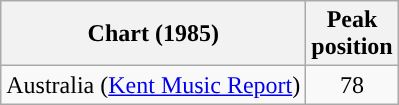<table class="wikitable">
<tr>
<th scope="col">Chart (1985)</th>
<th>Peak<br>position</th>
</tr>
<tr>
<td>Australia (<a href='#'>Kent Music Report</a>)</td>
<td style="text-align:center;">78</td>
</tr>
</table>
